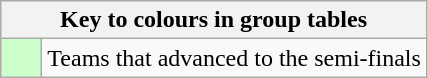<table class="wikitable" style="text-align:center">
<tr>
<th colspan=2>Key to colours in group tables</th>
</tr>
<tr>
<td style="background:#cfc; width:20px"></td>
<td align=left>Teams that advanced to the semi-finals</td>
</tr>
</table>
